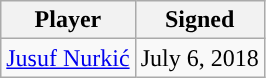<table class="wikitable sortable sortable" style="text-align: center">
<tr>
<th>Player</th>
<th>Signed</th>
</tr>
<tr style="text-align: center">
<td><a href='#'>Jusuf Nurkić</a></td>
<td>July 6, 2018</td>
</tr>
</table>
